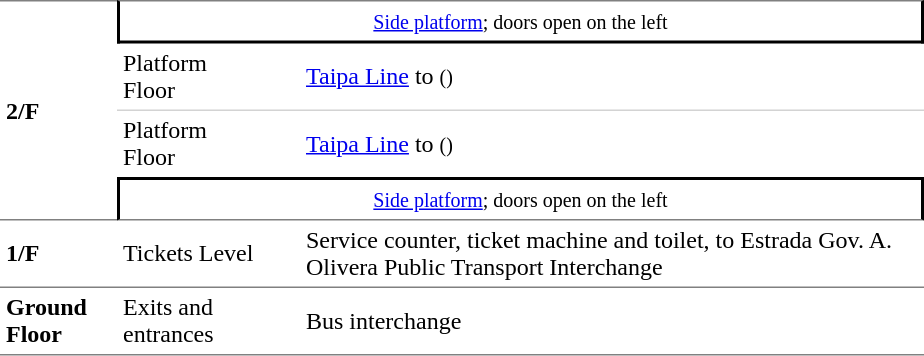<table cellpadding="4" cellspacing="0" border="0">
<tr>
<td rowspan="4" width="70" style="border-top:solid 1px gray;border-bottom:solid 1px gray;"><strong>2/F</strong></td>
<td colspan="4" style="border-right:solid 2px black;border-left:solid 2px black;border-bottom:solid 2px black;border-top:solid 1px gray; text-align:center;"><small><a href='#'>Side platform</a>; doors open on the left</small></td>
</tr>
<tr>
<td width="50" style="border-bottom:solid 1px lightgray;">Platform Floor</td>
<td width="50" style="border-bottom:solid 1px lightgray;"></td>
<td width="350" style="border-bottom:solid 1px lightgray;"> <a href='#'>Taipa Line</a> to  <small>()</small></td>
<td width="50" style="border-bottom:solid 1px lightgray;"></td>
</tr>
<tr>
<td>Platform Floor</td>
<td></td>
<td> <a href='#'>Taipa Line</a> to  <small>()</small></td>
<td></td>
</tr>
<tr>
<td colspan="4" style="border-top:solid 2px black;border-right:solid 2px black;border-left:solid 2px black;border-bottom:solid 1px gray; text-align:center;"><small><a href='#'>Side platform</a>; doors open on the left</small></td>
</tr>
<tr>
<td style="border-bottom:solid 1px gray;"><strong>1/F</strong></td>
<td colspan="2" style="border-bottom:solid 1px gray;">Tickets Level</td>
<td colspan="2" style="border-bottom:solid 1px gray;">Service counter, ticket machine and toilet, to Estrada Gov. A. Olivera Public Transport Interchange</td>
</tr>
<tr>
<td style="border-bottom:solid 1px gray;"><strong>Ground Floor</strong></td>
<td colspan="2" style="border-bottom:solid 1px gray;">Exits and entrances</td>
<td colspan="2" style="border-bottom:solid 1px gray;">Bus interchange</td>
</tr>
</table>
